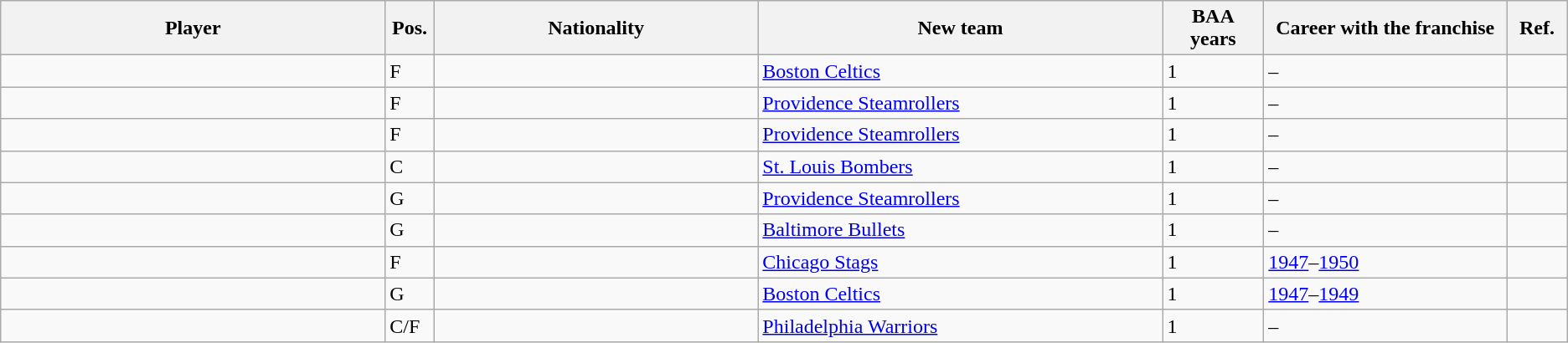<table class="wikitable sortable">
<tr>
<th width="19%">Player</th>
<th width="1%">Pos.</th>
<th width="16%">Nationality</th>
<th width="20%">New team</th>
<th width="5%">BAA years</th>
<th width="12%">Career with the franchise</th>
<th width="3%" class=unsortable>Ref.</th>
</tr>
<tr>
<td></td>
<td>F</td>
<td></td>
<td><a href='#'>Boston Celtics</a></td>
<td>1</td>
<td>–</td>
<td align="center"></td>
</tr>
<tr>
<td></td>
<td>F</td>
<td></td>
<td><a href='#'>Providence Steamrollers</a></td>
<td>1</td>
<td>–</td>
<td align="center"></td>
</tr>
<tr>
<td></td>
<td>F</td>
<td></td>
<td><a href='#'>Providence Steamrollers</a></td>
<td>1</td>
<td>–</td>
<td align="center"></td>
</tr>
<tr>
<td></td>
<td>C</td>
<td></td>
<td><a href='#'>St. Louis Bombers</a></td>
<td>1</td>
<td>–</td>
<td align="center"></td>
</tr>
<tr>
<td></td>
<td>G</td>
<td></td>
<td><a href='#'>Providence Steamrollers</a></td>
<td>1</td>
<td>–</td>
<td align="center"></td>
</tr>
<tr>
<td></td>
<td>G</td>
<td></td>
<td><a href='#'>Baltimore Bullets</a></td>
<td>1</td>
<td>–</td>
<td align="center"></td>
</tr>
<tr>
<td></td>
<td>F</td>
<td></td>
<td><a href='#'>Chicago Stags</a></td>
<td>1</td>
<td><a href='#'>1947</a>–<a href='#'>1950</a></td>
<td align="center"></td>
</tr>
<tr>
<td></td>
<td>G</td>
<td></td>
<td><a href='#'>Boston Celtics</a></td>
<td>1</td>
<td><a href='#'>1947</a>–<a href='#'>1949</a></td>
<td align="center"></td>
</tr>
<tr>
<td></td>
<td>C/F</td>
<td></td>
<td><a href='#'>Philadelphia Warriors</a></td>
<td>1</td>
<td>–</td>
<td align="center"></td>
</tr>
</table>
